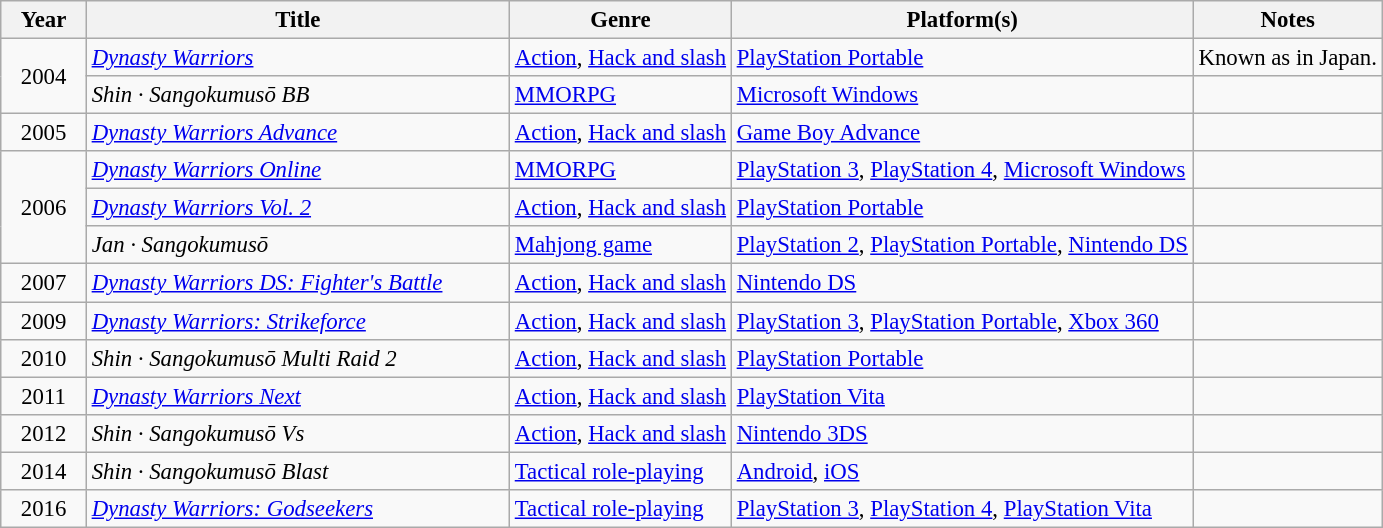<table class="wikitable sortable" style="font-size: 95%;">
<tr>
<th style="width:50px;">Year</th>
<th style="width:275px;">Title</th>
<th style="min-width:50px;">Genre</th>
<th style="min-width:90px;">Platform(s)</th>
<th class="unsortable">Notes</th>
</tr>
<tr>
<td rowspan="2" style="text-align: center;">2004</td>
<td><em><a href='#'>Dynasty Warriors</a></em></td>
<td><a href='#'>Action</a>, <a href='#'>Hack and slash</a></td>
<td><a href='#'>PlayStation Portable</a></td>
<td>Known as  in Japan.</td>
</tr>
<tr>
<td><em>Shin · Sangokumusō BB</em></td>
<td><a href='#'>MMORPG</a></td>
<td><a href='#'>Microsoft Windows</a></td>
<td></td>
</tr>
<tr>
<td style="text-align: center;">2005</td>
<td><em><a href='#'>Dynasty Warriors Advance</a></em></td>
<td><a href='#'>Action</a>, <a href='#'>Hack and slash</a></td>
<td><a href='#'>Game Boy Advance</a></td>
<td></td>
</tr>
<tr>
<td rowspan="3" style="text-align: center;">2006</td>
<td><em><a href='#'>Dynasty Warriors Online</a></em></td>
<td><a href='#'>MMORPG</a></td>
<td><a href='#'>PlayStation 3</a>, <a href='#'>PlayStation 4</a>, <a href='#'>Microsoft Windows</a></td>
<td></td>
</tr>
<tr>
<td><em><a href='#'>Dynasty Warriors Vol. 2</a></em></td>
<td><a href='#'>Action</a>, <a href='#'>Hack and slash</a></td>
<td><a href='#'>PlayStation Portable</a></td>
<td></td>
</tr>
<tr>
<td><em>Jan · Sangokumusō</em></td>
<td><a href='#'>Mahjong game</a></td>
<td><a href='#'>PlayStation 2</a>, <a href='#'>PlayStation Portable</a>, <a href='#'>Nintendo DS</a></td>
<td></td>
</tr>
<tr>
<td style="text-align: center;">2007</td>
<td><em><a href='#'>Dynasty Warriors DS: Fighter's Battle</a></em></td>
<td><a href='#'>Action</a>, <a href='#'>Hack and slash</a></td>
<td><a href='#'>Nintendo DS</a></td>
<td></td>
</tr>
<tr>
<td style="text-align: center;">2009</td>
<td><em><a href='#'>Dynasty Warriors: Strikeforce</a></em></td>
<td><a href='#'>Action</a>, <a href='#'>Hack and slash</a></td>
<td><a href='#'>PlayStation 3</a>, <a href='#'>PlayStation Portable</a>, <a href='#'>Xbox 360</a></td>
<td></td>
</tr>
<tr>
<td style="text-align: center;">2010</td>
<td><em>Shin · Sangokumusō Multi Raid 2</em></td>
<td><a href='#'>Action</a>, <a href='#'>Hack and slash</a></td>
<td><a href='#'>PlayStation Portable</a></td>
<td></td>
</tr>
<tr>
<td style="text-align: center;">2011</td>
<td><em><a href='#'>Dynasty Warriors Next</a></em></td>
<td><a href='#'>Action</a>, <a href='#'>Hack and slash</a></td>
<td><a href='#'>PlayStation Vita</a></td>
<td></td>
</tr>
<tr>
<td style="text-align: center;">2012</td>
<td><em>Shin · Sangokumusō Vs</em></td>
<td><a href='#'>Action</a>, <a href='#'>Hack and slash</a></td>
<td><a href='#'>Nintendo 3DS</a></td>
<td></td>
</tr>
<tr>
<td style="text-align: center;">2014</td>
<td><em>Shin · Sangokumusō Blast</em></td>
<td><a href='#'>Tactical role-playing</a></td>
<td><a href='#'>Android</a>, <a href='#'>iOS</a></td>
<td></td>
</tr>
<tr>
<td style="text-align: center;">2016</td>
<td><em><a href='#'>Dynasty Warriors: Godseekers</a></em></td>
<td><a href='#'>Tactical role-playing</a></td>
<td><a href='#'>PlayStation 3</a>, <a href='#'>PlayStation 4</a>, <a href='#'>PlayStation Vita</a></td>
<td></td>
</tr>
</table>
